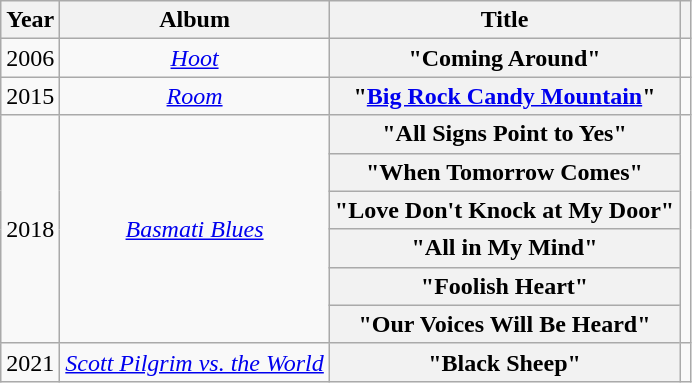<table class="wikitable plainrowheaders unsortable" style="text-align:center;" border="1">
<tr>
<th scope="col">Year</th>
<th scope="col">Album</th>
<th scope="col">Title</th>
<th scope="col"></th>
</tr>
<tr>
<td>2006</td>
<td><em><a href='#'>Hoot</a></em></td>
<th scope="row">"Coming Around"</th>
<td></td>
</tr>
<tr>
<td>2015</td>
<td><em><a href='#'>Room</a></em></td>
<th scope="row">"<a href='#'>Big Rock Candy Mountain</a>"</th>
<td></td>
</tr>
<tr>
<td rowspan="6">2018</td>
<td rowspan="6"><em><a href='#'>Basmati Blues</a></em></td>
<th scope="row">"All Signs Point to Yes"</th>
<td rowspan="6"></td>
</tr>
<tr>
<th scope="row">"When Tomorrow Comes"</th>
</tr>
<tr>
<th scope="row">"Love Don't Knock at My Door"</th>
</tr>
<tr>
<th scope="row">"All in My Mind"</th>
</tr>
<tr>
<th scope="row">"Foolish Heart"</th>
</tr>
<tr>
<th scope="row">"Our Voices Will Be Heard"</th>
</tr>
<tr>
<td>2021</td>
<td><em><a href='#'>Scott Pilgrim vs. the World</a></em></td>
<th scope="row">"Black Sheep"<br></th>
<td></td>
</tr>
</table>
